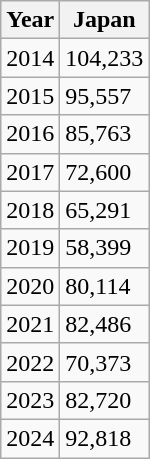<table class="wikitable">
<tr>
<th>Year</th>
<th>Japan</th>
</tr>
<tr>
<td>2014</td>
<td>104,233</td>
</tr>
<tr>
<td>2015</td>
<td>95,557</td>
</tr>
<tr>
<td>2016</td>
<td>85,763</td>
</tr>
<tr>
<td>2017</td>
<td>72,600</td>
</tr>
<tr>
<td>2018</td>
<td>65,291</td>
</tr>
<tr>
<td>2019</td>
<td>58,399</td>
</tr>
<tr>
<td>2020</td>
<td>80,114</td>
</tr>
<tr>
<td>2021</td>
<td>82,486</td>
</tr>
<tr>
<td>2022</td>
<td>70,373</td>
</tr>
<tr>
<td>2023</td>
<td>82,720</td>
</tr>
<tr>
<td>2024</td>
<td>92,818</td>
</tr>
</table>
